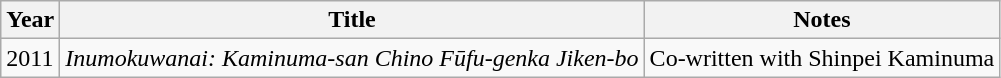<table class="wikitable">
<tr>
<th>Year</th>
<th>Title</th>
<th>Notes</th>
</tr>
<tr>
<td>2011</td>
<td><em>Inumokuwanai: Kaminuma-san Chino Fūfu-genka Jiken-bo</em></td>
<td>Co-written with Shinpei Kaminuma</td>
</tr>
</table>
